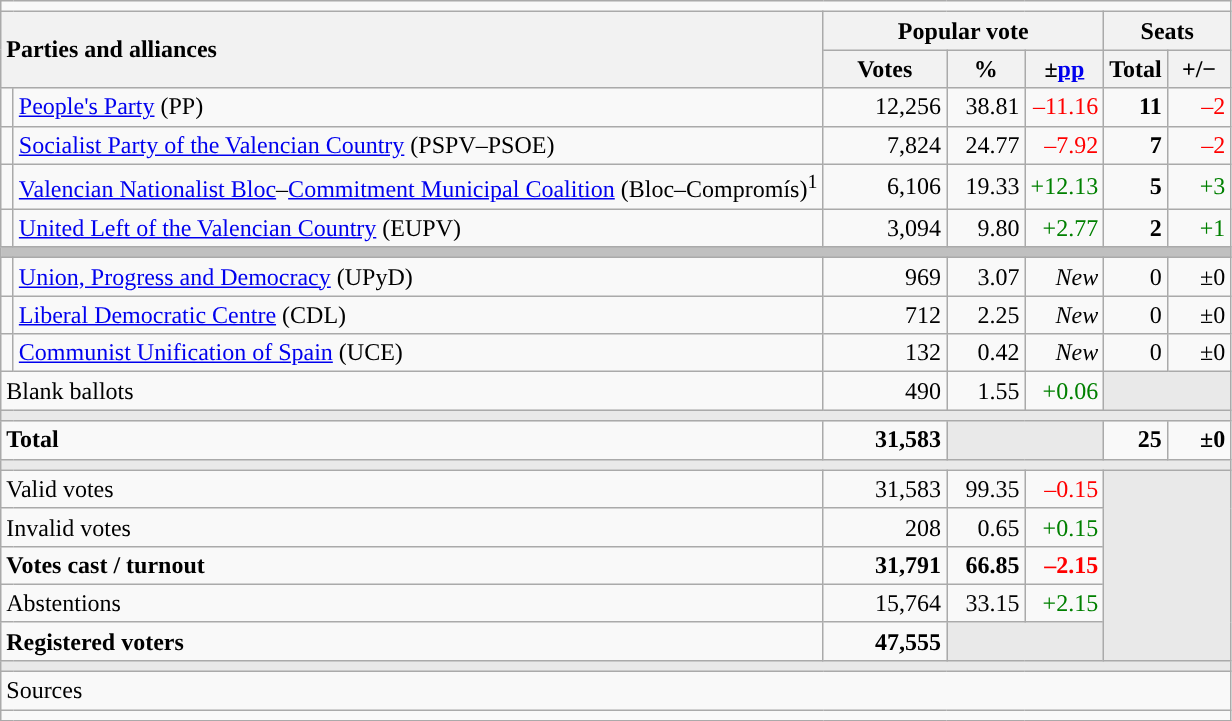<table class="wikitable" style="text-align:right;">
<tr>
<td colspan="7"></td>
</tr>
<tr>
<th style="text-align:left;" rowspan="2" colspan="2" width="525">Parties and alliances</th>
<th colspan="3">Popular vote</th>
<th colspan="2">Seats</th>
</tr>
<tr>
<th width="75">Votes</th>
<th width="45">%</th>
<th width="45">±<a href='#'>pp</a></th>
<th width="35">Total</th>
<th width="35">+/−</th>
</tr>
<tr>
<td width="1" style="color:inherit;background:"></td>
<td align="left"><a href='#'>People's Party</a> (PP)</td>
<td>12,256</td>
<td>38.81</td>
<td style="color:red;">–11.16</td>
<td><strong>11</strong></td>
<td style="color:red;">–2</td>
</tr>
<tr>
<td style="color:inherit;background:"></td>
<td align="left"><a href='#'>Socialist Party of the Valencian Country</a> (PSPV–PSOE)</td>
<td>7,824</td>
<td>24.77</td>
<td style="color:red;">–7.92</td>
<td><strong>7</strong></td>
<td style="color:red;">–2</td>
</tr>
<tr>
<td style="color:inherit;background:"></td>
<td align="left"><a href='#'>Valencian Nationalist Bloc</a>–<a href='#'>Commitment Municipal Coalition</a> (Bloc–Compromís)<sup>1</sup></td>
<td>6,106</td>
<td>19.33</td>
<td style="color:green;">+12.13</td>
<td><strong>5</strong></td>
<td style="color:green;">+3</td>
</tr>
<tr>
<td style="color:inherit;background:"></td>
<td align="left"><a href='#'>United Left of the Valencian Country</a> (EUPV)</td>
<td>3,094</td>
<td>9.80</td>
<td style="color:green;">+2.77</td>
<td><strong>2</strong></td>
<td style="color:green;">+1</td>
</tr>
<tr>
<td colspan="7" bgcolor="#C0C0C0"></td>
</tr>
<tr>
<td style="color:inherit;background:"></td>
<td align="left"><a href='#'>Union, Progress and Democracy</a> (UPyD)</td>
<td>969</td>
<td>3.07</td>
<td><em>New</em></td>
<td>0</td>
<td>±0</td>
</tr>
<tr>
<td style="color:inherit;background:"></td>
<td align="left"><a href='#'>Liberal Democratic Centre</a> (CDL)</td>
<td>712</td>
<td>2.25</td>
<td><em>New</em></td>
<td>0</td>
<td>±0</td>
</tr>
<tr>
<td style="color:inherit;background:"></td>
<td align="left"><a href='#'>Communist Unification of Spain</a> (UCE)</td>
<td>132</td>
<td>0.42</td>
<td><em>New</em></td>
<td>0</td>
<td>±0</td>
</tr>
<tr>
<td align="left" colspan="2">Blank ballots</td>
<td>490</td>
<td>1.55</td>
<td style="color:green;">+0.06</td>
<td bgcolor="#E9E9E9" colspan="2"></td>
</tr>
<tr>
<td colspan="7" bgcolor="#E9E9E9"></td>
</tr>
<tr style="font-weight:bold;">
<td align="left" colspan="2">Total</td>
<td>31,583</td>
<td bgcolor="#E9E9E9" colspan="2"></td>
<td>25</td>
<td>±0</td>
</tr>
<tr>
<td colspan="7" bgcolor="#E9E9E9"></td>
</tr>
<tr>
<td align="left" colspan="2">Valid votes</td>
<td>31,583</td>
<td>99.35</td>
<td style="color:red;">–0.15</td>
<td bgcolor="#E9E9E9" colspan="2" rowspan="5"></td>
</tr>
<tr>
<td align="left" colspan="2">Invalid votes</td>
<td>208</td>
<td>0.65</td>
<td style="color:green;">+0.15</td>
</tr>
<tr style="font-weight:bold;">
<td align="left" colspan="2">Votes cast / turnout</td>
<td>31,791</td>
<td>66.85</td>
<td style="color:red;">–2.15</td>
</tr>
<tr>
<td align="left" colspan="2">Abstentions</td>
<td>15,764</td>
<td>33.15</td>
<td style="color:green;">+2.15</td>
</tr>
<tr style="font-weight:bold;">
<td align="left" colspan="2">Registered voters</td>
<td>47,555</td>
<td bgcolor="#E9E9E9" colspan="2"></td>
</tr>
<tr>
<td colspan="7" bgcolor="#E9E9E9"></td>
</tr>
<tr>
<td align="left" colspan="7">Sources</td>
</tr>
<tr>
<td colspan="7" style="text-align:left; max-width:790px;"></td>
</tr>
</table>
